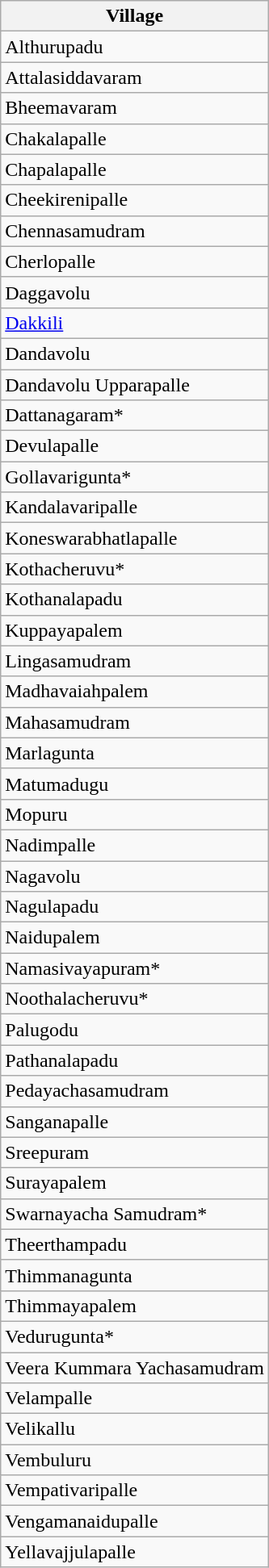<table class="wikitable sortable static-row-numbers static-row-header-hash">
<tr>
<th>Village</th>
</tr>
<tr>
<td>Althurupadu</td>
</tr>
<tr>
<td>Attalasiddavaram</td>
</tr>
<tr>
<td>Bheemavaram</td>
</tr>
<tr>
<td>Chakalapalle</td>
</tr>
<tr>
<td>Chapalapalle</td>
</tr>
<tr>
<td>Cheekirenipalle</td>
</tr>
<tr>
<td>Chennasamudram</td>
</tr>
<tr>
<td>Cherlopalle</td>
</tr>
<tr>
<td>Daggavolu</td>
</tr>
<tr>
<td><a href='#'>Dakkili</a></td>
</tr>
<tr>
<td>Dandavolu</td>
</tr>
<tr>
<td>Dandavolu Upparapalle</td>
</tr>
<tr>
<td>Dattanagaram*</td>
</tr>
<tr>
<td>Devulapalle</td>
</tr>
<tr>
<td>Gollavarigunta*</td>
</tr>
<tr>
<td>Kandalavaripalle</td>
</tr>
<tr>
<td>Koneswarabhatlapalle</td>
</tr>
<tr>
<td>Kothacheruvu*</td>
</tr>
<tr>
<td>Kothanalapadu</td>
</tr>
<tr>
<td>Kuppayapalem</td>
</tr>
<tr>
<td>Lingasamudram</td>
</tr>
<tr>
<td>Madhavaiahpalem</td>
</tr>
<tr>
<td>Mahasamudram</td>
</tr>
<tr>
<td>Marlagunta</td>
</tr>
<tr>
<td>Matumadugu</td>
</tr>
<tr>
<td>Mopuru</td>
</tr>
<tr>
<td>Nadimpalle</td>
</tr>
<tr>
<td>Nagavolu</td>
</tr>
<tr>
<td>Nagulapadu</td>
</tr>
<tr>
<td>Naidupalem</td>
</tr>
<tr>
<td>Namasivayapuram*</td>
</tr>
<tr>
<td>Noothalacheruvu*</td>
</tr>
<tr>
<td>Palugodu</td>
</tr>
<tr>
<td>Pathanalapadu</td>
</tr>
<tr>
<td>Pedayachasamudram</td>
</tr>
<tr>
<td>Sanganapalle</td>
</tr>
<tr>
<td>Sreepuram</td>
</tr>
<tr>
<td>Surayapalem</td>
</tr>
<tr>
<td>Swarnayacha Samudram*</td>
</tr>
<tr>
<td>Theerthampadu</td>
</tr>
<tr>
<td>Thimmanagunta</td>
</tr>
<tr>
<td>Thimmayapalem</td>
</tr>
<tr>
<td>Vedurugunta*</td>
</tr>
<tr>
<td>Veera Kummara Yachasamudram</td>
</tr>
<tr>
<td>Velampalle</td>
</tr>
<tr>
<td>Velikallu</td>
</tr>
<tr>
<td>Vembuluru</td>
</tr>
<tr>
<td>Vempativaripalle</td>
</tr>
<tr>
<td>Vengamanaidupalle</td>
</tr>
<tr>
<td>Yellavajjulapalle</td>
</tr>
</table>
